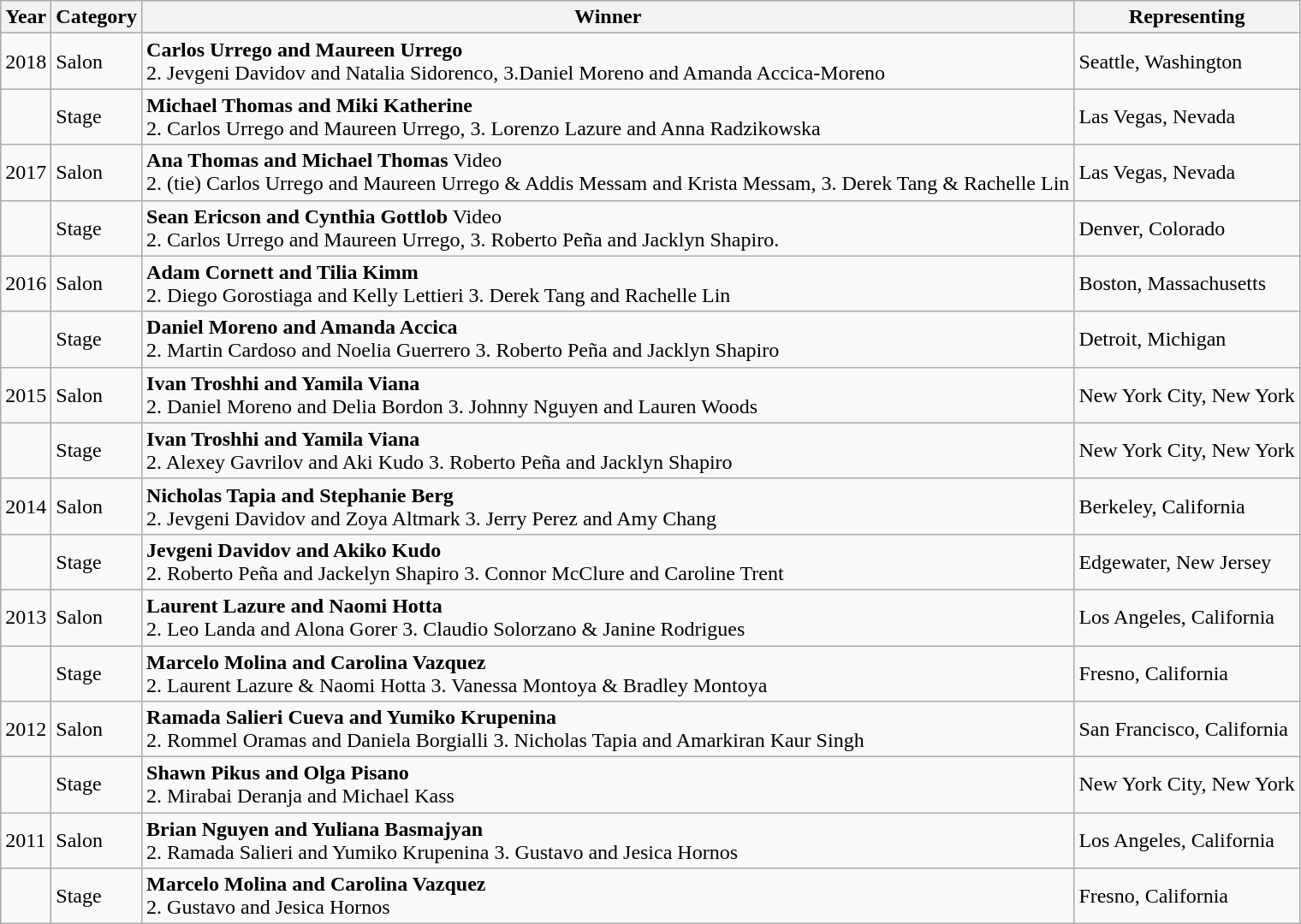<table class="wikitable">
<tr>
<th>Year</th>
<th>Category</th>
<th>Winner</th>
<th>Representing</th>
</tr>
<tr>
<td>2018</td>
<td>Salon</td>
<td><strong>Carlos Urrego and Maureen Urrego</strong><br>2. Jevgeni Davidov and Natalia Sidorenco, 3.Daniel Moreno and Amanda Accica-Moreno</td>
<td>Seattle, Washington</td>
</tr>
<tr>
<td></td>
<td>Stage</td>
<td><strong>Michael Thomas and Miki Katherine</strong><br>2. Carlos Urrego and Maureen Urrego, 3. Lorenzo Lazure and Anna Radzikowska</td>
<td>Las Vegas, Nevada</td>
</tr>
<tr>
<td>2017</td>
<td>Salon</td>
<td><strong>Ana Thomas and Michael Thomas</strong> Video <br>2. (tie) Carlos Urrego and Maureen Urrego & Addis Messam and Krista Messam, 3. Derek Tang & Rachelle Lin</td>
<td>Las Vegas, Nevada</td>
</tr>
<tr>
<td></td>
<td>Stage</td>
<td><strong>Sean Ericson and Cynthia Gottlob</strong> Video<br>2. Carlos Urrego and Maureen Urrego, 3. Roberto Peña and Jacklyn Shapiro.</td>
<td>Denver, Colorado</td>
</tr>
<tr>
<td>2016</td>
<td>Salon</td>
<td><strong>Adam Cornett and Tilia Kimm</strong><br>2. Diego Gorostiaga and Kelly Lettieri 3. Derek Tang and Rachelle Lin</td>
<td>Boston, Massachusetts</td>
</tr>
<tr>
<td></td>
<td>Stage</td>
<td><strong>Daniel Moreno and Amanda Accica</strong><br>2. Martin Cardoso and Noelia Guerrero 3. Roberto Peña and Jacklyn Shapiro</td>
<td>Detroit, Michigan</td>
</tr>
<tr>
<td>2015</td>
<td>Salon</td>
<td><strong>Ivan Troshhi and Yamila Viana</strong><br>2. Daniel Moreno and Delia Bordon 3. Johnny Nguyen and Lauren Woods</td>
<td>New York City, New York</td>
</tr>
<tr>
<td></td>
<td>Stage</td>
<td><strong>Ivan Troshhi and Yamila Viana</strong><br>2. Alexey Gavrilov and Aki Kudo 3. Roberto Peña and Jacklyn Shapiro</td>
<td>New York City, New York</td>
</tr>
<tr>
<td>2014</td>
<td>Salon</td>
<td><strong>Nicholas Tapia and Stephanie Berg</strong><br>2. Jevgeni Davidov and Zoya Altmark 3. Jerry Perez and Amy Chang</td>
<td>Berkeley, California</td>
</tr>
<tr>
<td></td>
<td>Stage</td>
<td><strong>Jevgeni Davidov and Akiko Kudo</strong><br>2. Roberto Peña and Jackelyn Shapiro 3. Connor McClure and Caroline Trent</td>
<td>Edgewater, New Jersey</td>
</tr>
<tr>
<td>2013</td>
<td>Salon</td>
<td><strong>Laurent Lazure and Naomi Hotta</strong><br>2. Leo Landa and Alona Gorer 3. Claudio Solorzano & Janine Rodrigues</td>
<td>Los Angeles, California</td>
</tr>
<tr>
<td></td>
<td>Stage</td>
<td><strong>Marcelo Molina and Carolina Vazquez</strong><br>2. Laurent Lazure & Naomi Hotta 3. Vanessa Montoya & Bradley Montoya</td>
<td>Fresno, California</td>
</tr>
<tr>
<td>2012</td>
<td>Salon</td>
<td><strong>Ramada Salieri Cueva and Yumiko Krupenina</strong><br>2. Rommel Oramas and Daniela Borgialli 3. Nicholas Tapia and Amarkiran Kaur Singh</td>
<td>San Francisco, California</td>
</tr>
<tr>
<td></td>
<td>Stage</td>
<td><strong>Shawn Pikus and Olga Pisano</strong><br>2. Mirabai Deranja and Michael Kass</td>
<td>New York City, New York</td>
</tr>
<tr>
<td>2011</td>
<td>Salon</td>
<td><strong>Brian Nguyen and Yuliana Basmajyan</strong><br>2. Ramada Salieri and Yumiko Krupenina 3. Gustavo and Jesica Hornos</td>
<td>Los Angeles, California</td>
</tr>
<tr>
<td></td>
<td>Stage</td>
<td><strong>Marcelo Molina and Carolina Vazquez</strong><br>2. Gustavo and Jesica Hornos</td>
<td>Fresno, California</td>
</tr>
</table>
